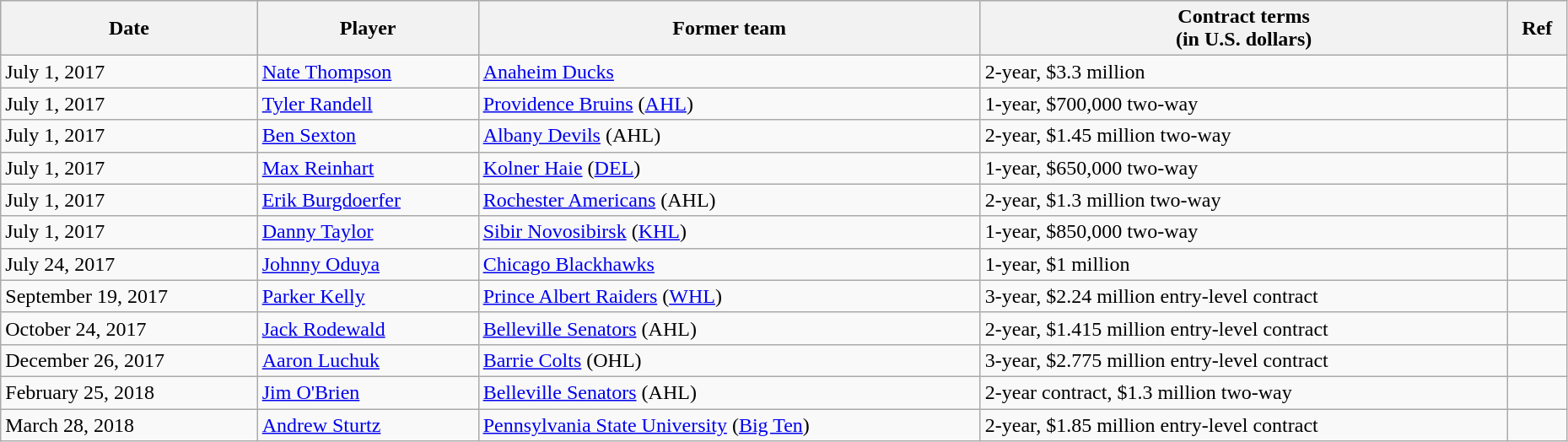<table class="wikitable" width=98%>
<tr style="background:#ddd; text-align:center;">
<th>Date</th>
<th>Player</th>
<th>Former team</th>
<th>Contract terms<br>(in U.S. dollars)</th>
<th>Ref</th>
</tr>
<tr>
<td>July 1, 2017</td>
<td><a href='#'>Nate Thompson</a></td>
<td><a href='#'>Anaheim Ducks</a></td>
<td>2-year, $3.3 million</td>
<td></td>
</tr>
<tr>
<td>July 1, 2017</td>
<td><a href='#'>Tyler Randell</a></td>
<td><a href='#'>Providence Bruins</a> (<a href='#'>AHL</a>)</td>
<td>1-year, $700,000 two-way</td>
<td></td>
</tr>
<tr>
<td>July 1, 2017</td>
<td><a href='#'>Ben Sexton</a></td>
<td><a href='#'>Albany Devils</a> (AHL)</td>
<td>2-year, $1.45 million two-way</td>
<td></td>
</tr>
<tr>
<td>July 1, 2017</td>
<td><a href='#'>Max Reinhart</a></td>
<td><a href='#'>Kolner Haie</a> (<a href='#'>DEL</a>)</td>
<td>1-year, $650,000 two-way</td>
<td></td>
</tr>
<tr>
<td>July 1, 2017</td>
<td><a href='#'>Erik Burgdoerfer</a></td>
<td><a href='#'>Rochester Americans</a> (AHL)</td>
<td>2-year, $1.3 million two-way</td>
<td></td>
</tr>
<tr>
<td>July 1, 2017</td>
<td><a href='#'>Danny Taylor</a></td>
<td><a href='#'>Sibir Novosibirsk</a> (<a href='#'>KHL</a>)</td>
<td>1-year, $850,000 two-way</td>
<td></td>
</tr>
<tr>
<td>July 24, 2017</td>
<td><a href='#'>Johnny Oduya</a></td>
<td><a href='#'>Chicago Blackhawks</a></td>
<td>1-year, $1 million</td>
<td></td>
</tr>
<tr>
<td>September 19, 2017</td>
<td><a href='#'>Parker Kelly</a></td>
<td><a href='#'>Prince Albert Raiders</a> (<a href='#'>WHL</a>)</td>
<td>3-year, $2.24 million entry-level contract</td>
<td></td>
</tr>
<tr>
<td>October 24, 2017</td>
<td><a href='#'>Jack Rodewald</a></td>
<td><a href='#'>Belleville Senators</a> (AHL)</td>
<td>2-year, $1.415 million entry-level contract</td>
<td></td>
</tr>
<tr>
<td>December 26, 2017</td>
<td><a href='#'>Aaron Luchuk</a></td>
<td><a href='#'>Barrie Colts</a> (OHL)</td>
<td>3-year, $2.775 million entry-level contract</td>
<td></td>
</tr>
<tr>
<td>February 25, 2018</td>
<td><a href='#'>Jim O'Brien</a></td>
<td><a href='#'>Belleville Senators</a> (AHL)</td>
<td>2-year contract, $1.3 million two-way</td>
<td></td>
</tr>
<tr>
<td>March 28, 2018</td>
<td><a href='#'>Andrew Sturtz</a></td>
<td><a href='#'>Pennsylvania State University</a> (<a href='#'>Big Ten</a>)</td>
<td>2-year, $1.85 million entry-level contract</td>
<td></td>
</tr>
</table>
